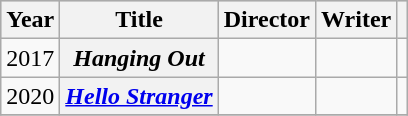<table class="wikitable plainrowheaders sortable">
<tr style="background:#ccc; text-align:center;">
<th scope="col">Year</th>
<th scope="col">Title</th>
<th scope="col">Director</th>
<th scope="col">Writer</th>
<th scope="col" class="unsortable"></th>
</tr>
<tr>
<td>2017</td>
<th scope=row><em>Hanging Out</em></th>
<td></td>
<td></td>
<td style="text-align:center;"></td>
</tr>
<tr>
<td>2020</td>
<th scope=row><em><a href='#'>Hello Stranger</a></em></th>
<td></td>
<td></td>
<td style="text-align:center;"></td>
</tr>
<tr>
</tr>
</table>
